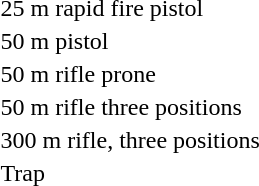<table>
<tr valign="top">
<td>25 m rapid fire pistol <br></td>
<td></td>
<td></td>
<td></td>
</tr>
<tr valign="top">
<td>50 m pistol <br></td>
<td></td>
<td></td>
<td></td>
</tr>
<tr valign="top">
<td>50 m rifle prone <br></td>
<td></td>
<td></td>
<td></td>
</tr>
<tr valign="top">
<td>50 m rifle three positions <br></td>
<td></td>
<td></td>
<td></td>
</tr>
<tr valign="top">
<td>300 m rifle, three positions <br></td>
<td></td>
<td></td>
<td></td>
</tr>
<tr valign="top">
<td>Trap <br></td>
<td></td>
<td></td>
<td></td>
</tr>
</table>
